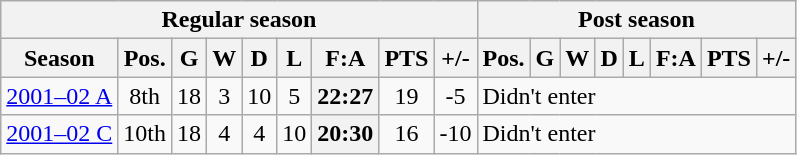<table class="wikitable">
<tr>
<th colspan="9">Regular season</th>
<th colspan="8">Post season</th>
</tr>
<tr>
<th>Season</th>
<th>Pos.</th>
<th>G</th>
<th>W</th>
<th>D</th>
<th>L</th>
<th>F:A</th>
<th>PTS</th>
<th>+/-</th>
<th>Pos.</th>
<th>G</th>
<th>W</th>
<th>D</th>
<th>L</th>
<th>F:A</th>
<th>PTS</th>
<th>+/-</th>
</tr>
<tr>
<td align="center"><a href='#'>2001–02 A</a></td>
<td align="center">8th</td>
<td align="center">18</td>
<td align="center">3</td>
<td align="center">10</td>
<td align="center">5</td>
<th>22:27</th>
<td align="center">19</td>
<td align="center">-5</td>
<td colspan="8">Didn't enter</td>
</tr>
<tr>
<td align="center"><a href='#'>2001–02 C</a></td>
<td align="center">10th</td>
<td align="center">18</td>
<td align="center">4</td>
<td align="center">4</td>
<td align="center">10</td>
<th>20:30</th>
<td align="center">16</td>
<td align="center">-10</td>
<td colspan="8">Didn't enter</td>
</tr>
</table>
